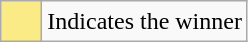<table class="wikitable">
<tr>
<td style="background:#FAEB86; height:20px; width:20px"></td>
<td>Indicates the winner</td>
</tr>
</table>
